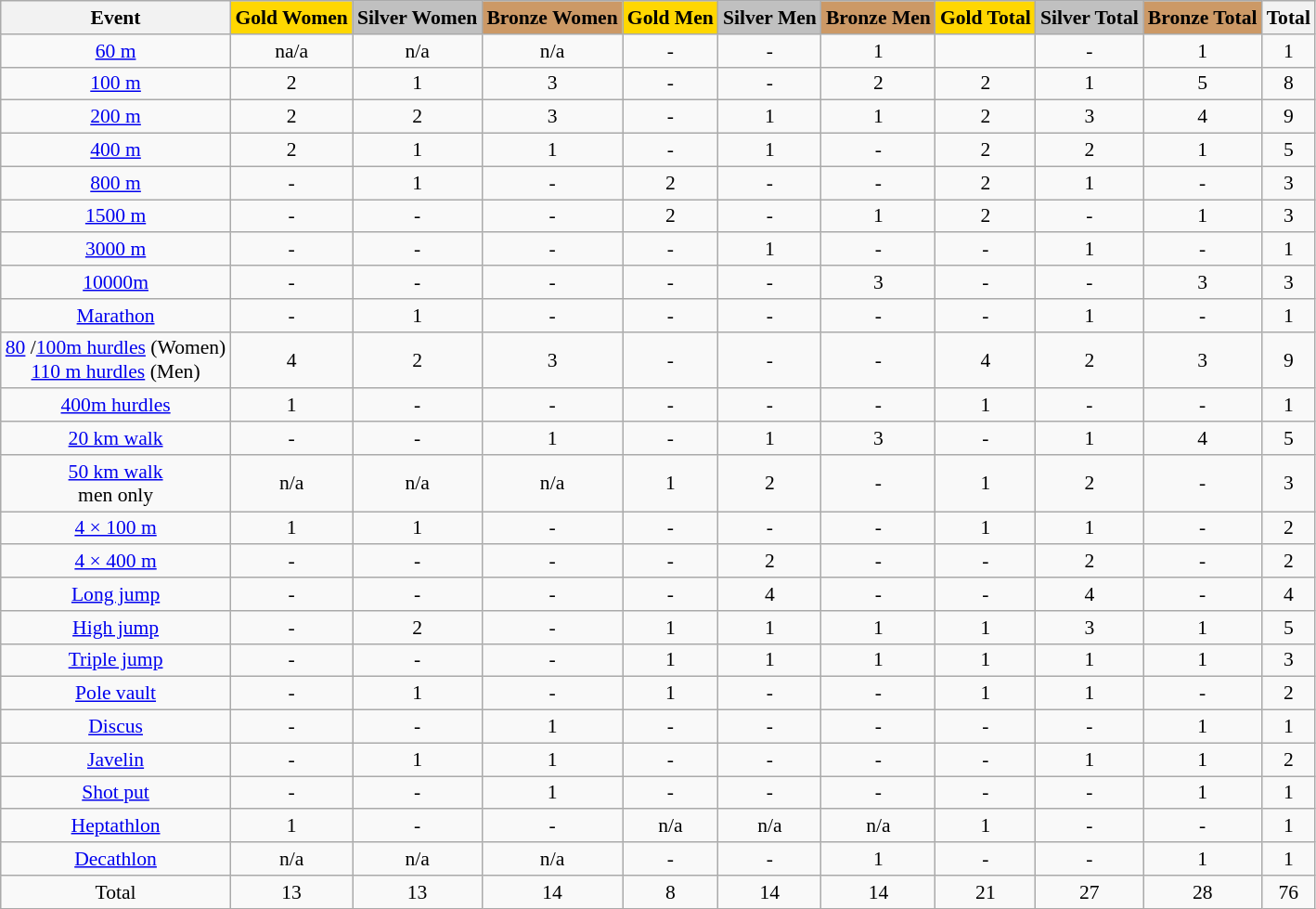<table class="wikitable sortable" style="text-align:center; font-size:90%;">
<tr>
<th scope=col>Event</th>
<th scope=col style=background-color:gold>Gold Women</th>
<th scope=col style=background-color:silver>Silver Women</th>
<th scope=col style=background-color:#CC9966>Bronze Women</th>
<th scope=col style=background-color:gold>Gold Men</th>
<th scope=col style=background-color:silver>Silver Men</th>
<th scope=col style=background-color:#CC9966>Bronze Men</th>
<th scope=col style=background-color:gold>Gold Total</th>
<th scope=col style=background-color:silver>Silver Total</th>
<th scope=col style=background-color:#CC9966>Bronze Total</th>
<th>Total</th>
</tr>
<tr>
<td><a href='#'>60 m</a></td>
<td>na/a</td>
<td>n/a</td>
<td>n/a</td>
<td>-</td>
<td>-</td>
<td>1</td>
<td></td>
<td>-</td>
<td>1</td>
<td>1</td>
</tr>
<tr>
<td><a href='#'>100 m</a></td>
<td>2</td>
<td>1</td>
<td>3</td>
<td>-</td>
<td>-</td>
<td>2</td>
<td>2</td>
<td>1</td>
<td>5</td>
<td>8</td>
</tr>
<tr>
<td><a href='#'>200 m</a></td>
<td>2</td>
<td>2</td>
<td>3</td>
<td>-</td>
<td>1</td>
<td>1</td>
<td>2</td>
<td>3</td>
<td>4</td>
<td>9</td>
</tr>
<tr>
<td><a href='#'>400 m</a></td>
<td>2</td>
<td>1</td>
<td>1</td>
<td>-</td>
<td>1</td>
<td>-</td>
<td>2</td>
<td>2</td>
<td>1</td>
<td>5</td>
</tr>
<tr>
<td><a href='#'>800 m</a></td>
<td>-</td>
<td>1</td>
<td>-</td>
<td>2</td>
<td>-</td>
<td>-</td>
<td>2</td>
<td>1</td>
<td>-</td>
<td>3</td>
</tr>
<tr>
<td><a href='#'>1500 m</a></td>
<td>-</td>
<td>-</td>
<td>-</td>
<td>2</td>
<td>-</td>
<td>1</td>
<td>2</td>
<td>-</td>
<td>1</td>
<td>3</td>
</tr>
<tr>
<td><a href='#'>3000 m</a></td>
<td>-</td>
<td>-</td>
<td>-</td>
<td>-</td>
<td>1</td>
<td>-</td>
<td>-</td>
<td>1</td>
<td>-</td>
<td>1</td>
</tr>
<tr>
<td><a href='#'>10000m</a></td>
<td>-</td>
<td>-</td>
<td>-</td>
<td>-</td>
<td>-</td>
<td>3</td>
<td>-</td>
<td>-</td>
<td>3</td>
<td>3</td>
</tr>
<tr>
<td><a href='#'>Marathon</a></td>
<td>-</td>
<td>1</td>
<td>-</td>
<td>-</td>
<td>-</td>
<td>-</td>
<td>-</td>
<td>1</td>
<td>-</td>
<td>1</td>
</tr>
<tr>
<td><a href='#'>80</a> /<a href='#'>100m hurdles</a> (Women) <br> <a href='#'>110 m hurdles</a> (Men)</td>
<td>4</td>
<td>2</td>
<td>3</td>
<td>-</td>
<td ->-</td>
<td>-</td>
<td>4</td>
<td>2</td>
<td>3</td>
<td>9</td>
</tr>
<tr>
<td><a href='#'>400m hurdles</a></td>
<td>1</td>
<td>-</td>
<td>-</td>
<td>-</td>
<td ->-</td>
<td>-</td>
<td>1</td>
<td>-</td>
<td>-</td>
<td>1</td>
</tr>
<tr>
<td><a href='#'>20 km walk</a></td>
<td>-</td>
<td>-</td>
<td>1</td>
<td>-</td>
<td>1</td>
<td>3</td>
<td>-</td>
<td>1</td>
<td>4</td>
<td>5</td>
</tr>
<tr>
<td><a href='#'>50 km walk</a> <br> men only</td>
<td>n/a</td>
<td>n/a</td>
<td>n/a</td>
<td>1</td>
<td>2</td>
<td>-</td>
<td>1</td>
<td>2</td>
<td>-</td>
<td>3</td>
</tr>
<tr>
<td><a href='#'>4 × 100 m</a></td>
<td>1</td>
<td>1</td>
<td>-</td>
<td>-</td>
<td>-</td>
<td>-</td>
<td>1</td>
<td>1</td>
<td>-</td>
<td>2</td>
</tr>
<tr>
<td><a href='#'>4 × 400 m</a></td>
<td>-</td>
<td>-</td>
<td>-</td>
<td>-</td>
<td>2</td>
<td>-</td>
<td>-</td>
<td>2</td>
<td>-</td>
<td>2</td>
</tr>
<tr>
<td><a href='#'>Long jump</a></td>
<td>-</td>
<td>-</td>
<td>-</td>
<td>-</td>
<td>4</td>
<td>-</td>
<td>-</td>
<td>4</td>
<td>-</td>
<td>4</td>
</tr>
<tr>
<td><a href='#'>High jump</a></td>
<td>-</td>
<td>2</td>
<td>-</td>
<td>1</td>
<td>1</td>
<td>1</td>
<td>1</td>
<td>3</td>
<td>1</td>
<td>5</td>
</tr>
<tr>
<td><a href='#'>Triple jump</a></td>
<td>-</td>
<td>-</td>
<td>-</td>
<td>1</td>
<td>1</td>
<td>1</td>
<td>1</td>
<td>1</td>
<td>1</td>
<td>3</td>
</tr>
<tr>
<td><a href='#'>Pole vault</a></td>
<td>-</td>
<td>1</td>
<td>-</td>
<td>1</td>
<td>-</td>
<td>-</td>
<td>1</td>
<td>1</td>
<td>-</td>
<td>2</td>
</tr>
<tr>
<td><a href='#'>Discus</a></td>
<td>-</td>
<td>-</td>
<td>1</td>
<td>-</td>
<td>-</td>
<td>-</td>
<td>-</td>
<td>-</td>
<td>1</td>
<td>1</td>
</tr>
<tr>
<td><a href='#'>Javelin</a></td>
<td>-</td>
<td>1</td>
<td>1</td>
<td>-</td>
<td>-</td>
<td>-</td>
<td>-</td>
<td>1</td>
<td>1</td>
<td>2</td>
</tr>
<tr>
<td><a href='#'>Shot put</a></td>
<td>-</td>
<td>-</td>
<td>1</td>
<td>-</td>
<td>-</td>
<td>-</td>
<td>-</td>
<td>-</td>
<td>1</td>
<td>1</td>
</tr>
<tr>
<td><a href='#'>Heptathlon</a></td>
<td>1</td>
<td>-</td>
<td>-</td>
<td>n/a</td>
<td>n/a</td>
<td>n/a</td>
<td>1</td>
<td>-</td>
<td>-</td>
<td>1</td>
</tr>
<tr>
<td><a href='#'>Decathlon</a></td>
<td>n/a</td>
<td>n/a</td>
<td>n/a</td>
<td>-</td>
<td>-</td>
<td>1</td>
<td>-</td>
<td>-</td>
<td>1</td>
<td>1</td>
</tr>
<tr>
<td>Total</td>
<td>13</td>
<td>13</td>
<td>14</td>
<td>8</td>
<td>14</td>
<td>14</td>
<td>21</td>
<td>27</td>
<td>28</td>
<td>76</td>
</tr>
</table>
